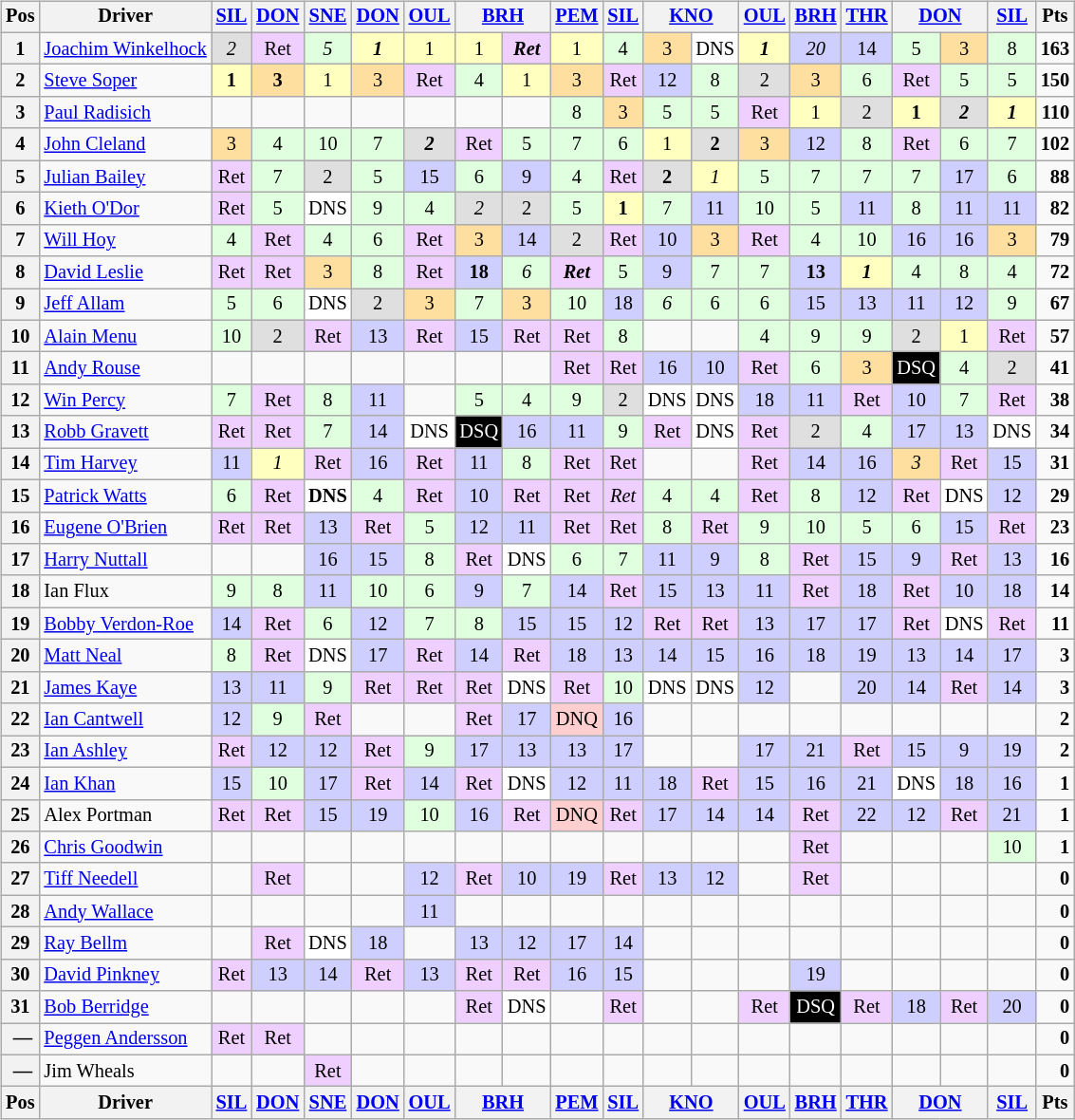<table>
<tr>
<td><br><table class="wikitable" style="font-size: 85%; text-align:center;">
<tr valign="top">
<th valign=middle>Pos</th>
<th valign=middle>Driver</th>
<th><a href='#'>SIL</a></th>
<th><a href='#'>DON</a></th>
<th><a href='#'>SNE</a></th>
<th><a href='#'>DON</a></th>
<th><a href='#'>OUL</a></th>
<th colspan=2><a href='#'>BRH</a></th>
<th><a href='#'>PEM</a></th>
<th><a href='#'>SIL</a></th>
<th colspan=2><a href='#'>KNO</a></th>
<th><a href='#'>OUL</a></th>
<th><a href='#'>BRH</a></th>
<th><a href='#'>THR</a></th>
<th colspan=2><a href='#'>DON</a></th>
<th><a href='#'>SIL</a></th>
<th valign=middle>Pts</th>
</tr>
<tr>
<th>1</th>
<td align="left" nowrap> <a href='#'>Joachim Winkelhock</a></td>
<td style="background:#DFDFDF;"><em>2</em></td>
<td style="background:#EFCFFF;">Ret</td>
<td style="background:#DFFFDF;"><em>5</em></td>
<td style="background:#ffffbf;"><strong><em>1</em></strong></td>
<td style="background:#ffffbf;">1</td>
<td style="background:#ffffbf;">1</td>
<td style="background:#EFCFFF;"><strong><em>Ret</em></strong></td>
<td style="background:#ffffbf;">1</td>
<td style="background:#DFFFDF;">4</td>
<td style="background:#FFDF9F;">3</td>
<td style="background:#FFFFFF;">DNS</td>
<td style="background:#ffffbf;"><strong><em>1</em></strong></td>
<td style="background:#CFCFFF;"><em>20</em></td>
<td style="background:#CFCFFF;">14</td>
<td style="background:#DFFFDF;">5</td>
<td style="background:#FFDF9F;">3</td>
<td style="background:#DFFFDF;">8</td>
<td align="right"><strong>163</strong></td>
</tr>
<tr>
<th>2</th>
<td align="left"> <a href='#'>Steve Soper</a></td>
<td style="background:#ffffbf;"><strong>1</strong></td>
<td style="background:#FFDF9F;"><strong>3</strong></td>
<td style="background:#ffffbf;">1</td>
<td style="background:#FFDF9F;">3</td>
<td style="background:#EFCFFF;">Ret</td>
<td style="background:#DFFFDF;">4</td>
<td style="background:#ffffbf;">1</td>
<td style="background:#FFDF9F;">3</td>
<td style="background:#EFCFFF;">Ret</td>
<td style="background:#CFCFFF;">12</td>
<td style="background:#DFFFDF;">8</td>
<td style="background:#DFDFDF;">2</td>
<td style="background:#FFDF9F;">3</td>
<td style="background:#DFFFDF;">6</td>
<td style="background:#EFCFFF;">Ret</td>
<td style="background:#DFFFDF;">5</td>
<td style="background:#DFFFDF;">5</td>
<td align="right"><strong>150</strong></td>
</tr>
<tr>
<th>3</th>
<td align="left"> <a href='#'>Paul Radisich</a></td>
<td></td>
<td></td>
<td></td>
<td></td>
<td></td>
<td></td>
<td></td>
<td style="background:#DFFFDF;">8</td>
<td style="background:#FFDF9F;">3</td>
<td style="background:#DFFFDF;">5</td>
<td style="background:#DFFFDF;">5</td>
<td style="background:#EFCFFF;">Ret</td>
<td style="background:#ffffbf;">1</td>
<td style="background:#DFDFDF;">2</td>
<td style="background:#ffffbf;"><strong>1</strong></td>
<td style="background:#DFDFDF;"><strong><em>2</em></strong></td>
<td style="background:#ffffbf;"><strong><em>1</em></strong></td>
<td align="right"><strong>110</strong></td>
</tr>
<tr>
<th>4</th>
<td align="left"> <a href='#'>John Cleland</a></td>
<td style="background:#FFDF9F;">3</td>
<td style="background:#DFFFDF;">4</td>
<td style="background:#DFFFDF;">10</td>
<td style="background:#DFFFDF;">7</td>
<td style="background:#DFDFDF;"><strong><em>2</em></strong></td>
<td style="background:#EFCFFF;">Ret</td>
<td style="background:#DFFFDF;">5</td>
<td style="background:#DFFFDF;">7</td>
<td style="background:#DFFFDF;">6</td>
<td style="background:#ffffbf;">1</td>
<td style="background:#DFDFDF;"><strong>2</strong></td>
<td style="background:#FFDF9F;">3</td>
<td style="background:#CFCFFF;">12</td>
<td style="background:#DFFFDF;">8</td>
<td style="background:#EFCFFF;">Ret</td>
<td style="background:#DFFFDF;">6</td>
<td style="background:#DFFFDF;">7</td>
<td align="right"><strong>102</strong></td>
</tr>
<tr>
<th>5</th>
<td align="left"> <a href='#'>Julian Bailey</a></td>
<td style="background:#EFCFFF;">Ret</td>
<td style="background:#DFFFDF;">7</td>
<td style="background:#DFDFDF;">2</td>
<td style="background:#DFFFDF;">5</td>
<td style="background:#CFCFFF;">15</td>
<td style="background:#DFFFDF;">6</td>
<td style="background:#CFCFFF;">9</td>
<td style="background:#DFFFDF;">4</td>
<td style="background:#EFCFFF;">Ret</td>
<td style="background:#DFDFDF;"><strong>2</strong></td>
<td style="background:#ffffbf;"><em>1</em></td>
<td style="background:#DFFFDF;">5</td>
<td style="background:#DFFFDF;">7</td>
<td style="background:#DFFFDF;">7</td>
<td style="background:#DFFFDF;">7</td>
<td style="background:#CFCFFF;">17</td>
<td style="background:#DFFFDF;">6</td>
<td align="right"><strong>88</strong></td>
</tr>
<tr>
<th>6</th>
<td align="left"> <a href='#'>Kieth O'Dor</a></td>
<td style="background:#EFCFFF;">Ret</td>
<td style="background:#DFFFDF;">5</td>
<td style="background:#FFFFFF;">DNS</td>
<td style="background:#DFFFDF;">9</td>
<td style="background:#DFFFDF;">4</td>
<td style="background:#DFDFDF;"><em>2</em></td>
<td style="background:#DFDFDF;">2</td>
<td style="background:#DFFFDF;">5</td>
<td style="background:#ffffbf;"><strong>1</strong></td>
<td style="background:#DFFFDF;">7</td>
<td style="background:#CFCFFF;">11</td>
<td style="background:#DFFFDF;">10</td>
<td style="background:#DFFFDF;">5</td>
<td style="background:#CFCFFF;">11</td>
<td style="background:#DFFFDF;">8</td>
<td style="background:#CFCFFF;">11</td>
<td style="background:#CFCFFF;">11</td>
<td align="right"><strong>82</strong></td>
</tr>
<tr>
<th>7</th>
<td align="left"> <a href='#'>Will Hoy</a></td>
<td style="background:#DFFFDF;">4</td>
<td style="background:#EFCFFF;">Ret</td>
<td style="background:#DFFFDF;">4</td>
<td style="background:#DFFFDF;">6</td>
<td style="background:#EFCFFF;">Ret</td>
<td style="background:#FFDF9F;">3</td>
<td style="background:#CFCFFF;">14</td>
<td style="background:#DFDFDF;">2</td>
<td style="background:#EFCFFF;">Ret</td>
<td style="background:#CFCFFF;">10</td>
<td style="background:#FFDF9F;">3</td>
<td style="background:#EFCFFF;">Ret</td>
<td style="background:#DFFFDF;">4</td>
<td style="background:#DFFFDF;">10</td>
<td style="background:#CFCFFF;">16</td>
<td style="background:#CFCFFF;">16</td>
<td style="background:#FFDF9F;">3</td>
<td align="right"><strong>79</strong></td>
</tr>
<tr>
<th>8</th>
<td align="left"> <a href='#'>David Leslie</a></td>
<td style="background:#EFCFFF;">Ret</td>
<td style="background:#EFCFFF;">Ret</td>
<td style="background:#FFDF9F;">3</td>
<td style="background:#DFFFDF;">8</td>
<td style="background:#EFCFFF;">Ret</td>
<td style="background:#CFCFFF;"><strong>18</strong></td>
<td style="background:#DFFFDF;"><em>6</em></td>
<td style="background:#EFCFFF;"><strong><em>Ret</em></strong></td>
<td style="background:#DFFFDF;">5</td>
<td style="background:#CFCFFF;">9</td>
<td style="background:#DFFFDF;">7</td>
<td style="background:#DFFFDF;">7</td>
<td style="background:#CFCFFF;"><strong>13</strong></td>
<td style="background:#ffffbf;"><strong><em>1</em></strong></td>
<td style="background:#DFFFDF;">4</td>
<td style="background:#DFFFDF;">8</td>
<td style="background:#DFFFDF;">4</td>
<td align="right"><strong>72</strong></td>
</tr>
<tr>
<th>9</th>
<td align="left"> <a href='#'>Jeff Allam</a></td>
<td style="background:#DFFFDF;">5</td>
<td style="background:#DFFFDF;">6</td>
<td style="background:#FFFFFF;">DNS</td>
<td style="background:#DFDFDF;">2</td>
<td style="background:#FFDF9F;">3</td>
<td style="background:#DFFFDF;">7</td>
<td style="background:#FFDF9F;">3</td>
<td style="background:#DFFFDF;">10</td>
<td style="background:#CFCFFF;">18</td>
<td style="background:#DFFFDF;"><em>6</em></td>
<td style="background:#DFFFDF;">6</td>
<td style="background:#DFFFDF;">6</td>
<td style="background:#CFCFFF;">15</td>
<td style="background:#CFCFFF;">13</td>
<td style="background:#CFCFFF;">11</td>
<td style="background:#CFCFFF;">12</td>
<td style="background:#DFFFDF;">9</td>
<td align="right"><strong>67</strong></td>
</tr>
<tr>
<th>10</th>
<td align="left"> <a href='#'>Alain Menu</a></td>
<td style="background:#DFFFDF;">10</td>
<td style="background:#DFDFDF;">2</td>
<td style="background:#EFCFFF;">Ret</td>
<td style="background:#CFCFFF;">13</td>
<td style="background:#EFCFFF;">Ret</td>
<td style="background:#CFCFFF;">15</td>
<td style="background:#EFCFFF;">Ret</td>
<td style="background:#EFCFFF;">Ret</td>
<td style="background:#DFFFDF;">8</td>
<td></td>
<td></td>
<td style="background:#DFFFDF;">4</td>
<td style="background:#DFFFDF;">9</td>
<td style="background:#DFFFDF;">9</td>
<td style="background:#DFDFDF;">2</td>
<td style="background:#ffffbf;">1</td>
<td style="background:#EFCFFF;">Ret</td>
<td align="right"><strong>57</strong></td>
</tr>
<tr>
<th>11</th>
<td align="left"> <a href='#'>Andy Rouse</a></td>
<td></td>
<td></td>
<td></td>
<td></td>
<td></td>
<td></td>
<td></td>
<td style="background:#EFCFFF;">Ret</td>
<td style="background:#EFCFFF;">Ret</td>
<td style="background:#CFCFFF;">16</td>
<td style="background:#CFCFFF;">10</td>
<td style="background:#EFCFFF;">Ret</td>
<td style="background:#DFFFDF;">6</td>
<td style="background:#FFDF9F;">3</td>
<td style="background:#000000; color:white">DSQ</td>
<td style="background:#DFFFDF;">4</td>
<td style="background:#DFDFDF;">2</td>
<td align="right"><strong>41</strong></td>
</tr>
<tr>
<th>12</th>
<td align="left"> <a href='#'>Win Percy</a></td>
<td style="background:#DFFFDF;">7</td>
<td style="background:#EFCFFF;">Ret</td>
<td style="background:#DFFFDF;">8</td>
<td style="background:#CFCFFF;">11</td>
<td></td>
<td style="background:#DFFFDF;">5</td>
<td style="background:#DFFFDF;">4</td>
<td style="background:#DFFFDF;">9</td>
<td style="background:#DFDFDF;">2</td>
<td style="background:#FFFFFF;">DNS</td>
<td style="background:#FFFFFF;">DNS</td>
<td style="background:#CFCFFF;">18</td>
<td style="background:#CFCFFF;">11</td>
<td style="background:#EFCFFF;">Ret</td>
<td style="background:#CFCFFF;">10</td>
<td style="background:#DFFFDF;">7</td>
<td style="background:#EFCFFF;">Ret</td>
<td align="right"><strong>38</strong></td>
</tr>
<tr>
<th>13</th>
<td align="left"> <a href='#'>Robb Gravett</a></td>
<td style="background:#EFCFFF;">Ret</td>
<td style="background:#EFCFFF;">Ret</td>
<td style="background:#DFFFDF;">7</td>
<td style="background:#CFCFFF;">14</td>
<td style="background:#FFFFFF;">DNS</td>
<td style="background:#000000; color:white">DSQ</td>
<td style="background:#CFCFFF;">16</td>
<td style="background:#CFCFFF;">11</td>
<td style="background:#DFFFDF;">9</td>
<td style="background:#EFCFFF;">Ret</td>
<td style="background:#FFFFFF;">DNS</td>
<td style="background:#EFCFFF;">Ret</td>
<td style="background:#DFDFDF;">2</td>
<td style="background:#DFFFDF;">4</td>
<td style="background:#CFCFFF;">17</td>
<td style="background:#CFCFFF;">13</td>
<td style="background:#FFFFFF;">DNS</td>
<td align="right"><strong>34</strong></td>
</tr>
<tr>
<th>14</th>
<td align="left"> <a href='#'>Tim Harvey</a></td>
<td style="background:#CFCFFF;">11</td>
<td style="background:#ffffbf;"><em>1</em></td>
<td style="background:#EFCFFF;">Ret</td>
<td style="background:#CFCFFF;">16</td>
<td style="background:#EFCFFF;">Ret</td>
<td style="background:#CFCFFF;">11</td>
<td style="background:#DFFFDF;">8</td>
<td style="background:#EFCFFF;">Ret</td>
<td style="background:#EFCFFF;">Ret</td>
<td></td>
<td></td>
<td style="background:#EFCFFF;">Ret</td>
<td style="background:#CFCFFF;">14</td>
<td style="background:#CFCFFF;">16</td>
<td style="background:#FFDF9F;"><em>3</em></td>
<td style="background:#EFCFFF;">Ret</td>
<td style="background:#CFCFFF;">15</td>
<td align="right"><strong>31</strong></td>
</tr>
<tr>
<th>15</th>
<td align="left"> <a href='#'>Patrick Watts</a></td>
<td style="background:#DFFFDF;">6</td>
<td style="background:#EFCFFF;">Ret</td>
<td style="background:#FFFFFF;"><strong>DNS</strong></td>
<td style="background:#DFFFDF;">4</td>
<td style="background:#EFCFFF;">Ret</td>
<td style="background:#CFCFFF;">10</td>
<td style="background:#EFCFFF;">Ret</td>
<td style="background:#EFCFFF;">Ret</td>
<td style="background:#EFCFFF;"><em>Ret</em></td>
<td style="background:#DFFFDF;">4</td>
<td style="background:#DFFFDF;">4</td>
<td style="background:#EFCFFF;">Ret</td>
<td style="background:#DFFFDF;">8</td>
<td style="background:#CFCFFF;">12</td>
<td style="background:#EFCFFF;">Ret</td>
<td style="background:#FFFFFF;">DNS</td>
<td style="background:#CFCFFF;">12</td>
<td align="right"><strong>29</strong></td>
</tr>
<tr>
<th>16</th>
<td align="left"> <a href='#'>Eugene O'Brien</a></td>
<td style="background:#EFCFFF;">Ret</td>
<td style="background:#EFCFFF;">Ret</td>
<td style="background:#CFCFFF;">13</td>
<td style="background:#EFCFFF;">Ret</td>
<td style="background:#DFFFDF;">5</td>
<td style="background:#CFCFFF;">12</td>
<td style="background:#CFCFFF;">11</td>
<td style="background:#EFCFFF;">Ret</td>
<td style="background:#EFCFFF;">Ret</td>
<td style="background:#DFFFDF;">8</td>
<td style="background:#EFCFFF;">Ret</td>
<td style="background:#DFFFDF;">9</td>
<td style="background:#DFFFDF;">10</td>
<td style="background:#DFFFDF;">5</td>
<td style="background:#DFFFDF;">6</td>
<td style="background:#CFCFFF;">15</td>
<td style="background:#EFCFFF;">Ret</td>
<td align="right"><strong>23</strong></td>
</tr>
<tr>
<th>17</th>
<td align="left"> <a href='#'>Harry Nuttall</a></td>
<td></td>
<td></td>
<td style="background:#CFCFFF;">16</td>
<td style="background:#CFCFFF;">15</td>
<td style="background:#DFFFDF;">8</td>
<td style="background:#EFCFFF;">Ret</td>
<td style="background:#FFFFFF;">DNS</td>
<td style="background:#DFFFDF;">6</td>
<td style="background:#DFFFDF;">7</td>
<td style="background:#CFCFFF;">11</td>
<td style="background:#CFCFFF;">9</td>
<td style="background:#DFFFDF;">8</td>
<td style="background:#EFCFFF;">Ret</td>
<td style="background:#CFCFFF;">15</td>
<td style="background:#CFCFFF;">9</td>
<td style="background:#EFCFFF;">Ret</td>
<td style="background:#CFCFFF;">13</td>
<td align="right"><strong>16</strong></td>
</tr>
<tr>
<th>18</th>
<td align="left"> Ian Flux</td>
<td style="background:#DFFFDF;">9</td>
<td style="background:#DFFFDF;">8</td>
<td style="background:#CFCFFF;">11</td>
<td style="background:#DFFFDF;">10</td>
<td style="background:#DFFFDF;">6</td>
<td style="background:#CFCFFF;">9</td>
<td style="background:#DFFFDF;">7</td>
<td style="background:#CFCFFF;">14</td>
<td style="background:#EFCFFF;">Ret</td>
<td style="background:#CFCFFF;">15</td>
<td style="background:#CFCFFF;">13</td>
<td style="background:#CFCFFF;">11</td>
<td style="background:#EFCFFF;">Ret</td>
<td style="background:#CFCFFF;">18</td>
<td style="background:#EFCFFF;">Ret</td>
<td style="background:#CFCFFF;">10</td>
<td style="background:#CFCFFF;">18</td>
<td align="right"><strong>14</strong></td>
</tr>
<tr>
<th>19</th>
<td align="left"> <a href='#'>Bobby Verdon-Roe</a></td>
<td style="background:#CFCFFF;">14</td>
<td style="background:#EFCFFF;">Ret</td>
<td style="background:#DFFFDF;">6</td>
<td style="background:#CFCFFF;">12</td>
<td style="background:#DFFFDF;">7</td>
<td style="background:#DFFFDF;">8</td>
<td style="background:#CFCFFF;">15</td>
<td style="background:#CFCFFF;">15</td>
<td style="background:#CFCFFF;">12</td>
<td style="background:#EFCFFF;">Ret</td>
<td style="background:#EFCFFF;">Ret</td>
<td style="background:#CFCFFF;">13</td>
<td style="background:#CFCFFF;">17</td>
<td style="background:#CFCFFF;">17</td>
<td style="background:#EFCFFF;">Ret</td>
<td style="background:#FFFFFF;">DNS</td>
<td style="background:#EFCFFF;">Ret</td>
<td align="right"><strong>11</strong></td>
</tr>
<tr>
<th>20</th>
<td align="left"> <a href='#'>Matt Neal</a></td>
<td style="background:#DFFFDF;">8</td>
<td style="background:#EFCFFF;">Ret</td>
<td style="background:#FFFFFF;">DNS</td>
<td style="background:#CFCFFF;">17</td>
<td style="background:#EFCFFF;">Ret</td>
<td style="background:#CFCFFF;">14</td>
<td style="background:#EFCFFF;">Ret</td>
<td style="background:#CFCFFF;">18</td>
<td style="background:#CFCFFF;">13</td>
<td style="background:#CFCFFF;">14</td>
<td style="background:#CFCFFF;">15</td>
<td style="background:#CFCFFF;">16</td>
<td style="background:#CFCFFF;">18</td>
<td style="background:#CFCFFF;">19</td>
<td style="background:#CFCFFF;">13</td>
<td style="background:#CFCFFF;">14</td>
<td style="background:#CFCFFF;">17</td>
<td align="right"><strong>3</strong></td>
</tr>
<tr>
<th>21</th>
<td align="left"> <a href='#'>James Kaye</a></td>
<td style="background:#CFCFFF;">13</td>
<td style="background:#CFCFFF;">11</td>
<td style="background:#DFFFDF;">9</td>
<td style="background:#EFCFFF;">Ret</td>
<td style="background:#EFCFFF;">Ret</td>
<td style="background:#EFCFFF;">Ret</td>
<td style="background:#FFFFFF;">DNS</td>
<td style="background:#EFCFFF;">Ret</td>
<td style="background:#DFFFDF;">10</td>
<td style="background:#FFFFFF;">DNS</td>
<td style="background:#FFFFFF;">DNS</td>
<td style="background:#CFCFFF;">12</td>
<td></td>
<td style="background:#CFCFFF;">20</td>
<td style="background:#CFCFFF;">14</td>
<td style="background:#EFCFFF;">Ret</td>
<td style="background:#CFCFFF;">14</td>
<td align="right"><strong>3</strong></td>
</tr>
<tr>
<th>22</th>
<td align="left"> <a href='#'>Ian Cantwell</a></td>
<td style="background:#CFCFFF;">12</td>
<td style="background:#DFFFDF;">9</td>
<td style="background:#EFCFFF;">Ret</td>
<td></td>
<td></td>
<td style="background:#EFCFFF;">Ret</td>
<td style="background:#CFCFFF;">17</td>
<td style="background-color:#FFCFCF">DNQ</td>
<td style="background:#CFCFFF;">16</td>
<td></td>
<td></td>
<td></td>
<td></td>
<td></td>
<td></td>
<td></td>
<td></td>
<td align="right"><strong>2</strong></td>
</tr>
<tr>
<th>23</th>
<td align="left"> <a href='#'>Ian Ashley</a></td>
<td style="background:#EFCFFF;">Ret</td>
<td style="background:#CFCFFF;">12</td>
<td style="background:#CFCFFF;">12</td>
<td style="background:#EFCFFF;">Ret</td>
<td style="background:#DFFFDF;">9</td>
<td style="background:#CFCFFF;">17</td>
<td style="background:#CFCFFF;">13</td>
<td style="background:#CFCFFF;">13</td>
<td style="background:#CFCFFF;">17</td>
<td></td>
<td></td>
<td style="background:#CFCFFF;">17</td>
<td style="background:#CFCFFF;">21</td>
<td style="background:#EFCFFF;">Ret</td>
<td style="background:#CFCFFF;">15</td>
<td style="background:#CFCFFF;">9</td>
<td style="background:#CFCFFF;">19</td>
<td align="right"><strong>2</strong></td>
</tr>
<tr>
<th>24</th>
<td align="left"> <a href='#'>Ian Khan</a></td>
<td style="background:#CFCFFF;">15</td>
<td style="background:#DFFFDF;">10</td>
<td style="background:#CFCFFF;">17</td>
<td style="background:#EFCFFF;">Ret</td>
<td style="background:#CFCFFF;">14</td>
<td style="background:#EFCFFF;">Ret</td>
<td style="background:#FFFFFF;">DNS</td>
<td style="background:#CFCFFF;">12</td>
<td style="background:#CFCFFF;">11</td>
<td style="background:#CFCFFF;">18</td>
<td style="background:#EFCFFF;">Ret</td>
<td style="background:#CFCFFF;">15</td>
<td style="background:#CFCFFF;">16</td>
<td style="background:#CFCFFF;">21</td>
<td style="background:#FFFFFF;">DNS</td>
<td style="background:#CFCFFF;">18</td>
<td style="background:#CFCFFF;">16</td>
<td align="right"><strong>1</strong></td>
</tr>
<tr>
<th>25</th>
<td align="left"> Alex Portman</td>
<td style="background:#EFCFFF;">Ret</td>
<td style="background:#EFCFFF;">Ret</td>
<td style="background:#CFCFFF;">15</td>
<td style="background:#CFCFFF;">19</td>
<td style="background:#DFFFDF;">10</td>
<td style="background:#CFCFFF;">16</td>
<td style="background:#EFCFFF;">Ret</td>
<td style="background-color:#FFCFCF">DNQ</td>
<td style="background:#EFCFFF;">Ret</td>
<td style="background:#CFCFFF;">17</td>
<td style="background:#CFCFFF;">14</td>
<td style="background:#CFCFFF;">14</td>
<td style="background:#EFCFFF;">Ret</td>
<td style="background:#CFCFFF;">22</td>
<td style="background:#CFCFFF;">12</td>
<td style="background:#EFCFFF;">Ret</td>
<td style="background:#CFCFFF;">21</td>
<td align="right"><strong>1</strong></td>
</tr>
<tr>
<th>26</th>
<td align="left"> <a href='#'>Chris Goodwin</a></td>
<td></td>
<td></td>
<td></td>
<td></td>
<td></td>
<td></td>
<td></td>
<td></td>
<td></td>
<td></td>
<td></td>
<td></td>
<td style="background:#EFCFFF;">Ret</td>
<td></td>
<td></td>
<td></td>
<td style="background:#DFFFDF;">10</td>
<td align="right"><strong>1</strong></td>
</tr>
<tr>
<th>27</th>
<td align="left"> <a href='#'>Tiff Needell</a></td>
<td></td>
<td style="background:#EFCFFF;">Ret</td>
<td></td>
<td></td>
<td style="background:#CFCFFF;">12</td>
<td style="background:#EFCFFF;">Ret</td>
<td style="background:#CFCFFF;">10</td>
<td style="background:#CFCFFF;">19</td>
<td style="background:#EFCFFF;">Ret</td>
<td style="background:#CFCFFF;">13</td>
<td style="background:#CFCFFF;">12</td>
<td></td>
<td style="background:#EFCFFF;">Ret</td>
<td></td>
<td></td>
<td></td>
<td></td>
<td align="right"><strong>0</strong></td>
</tr>
<tr>
<th>28</th>
<td align="left"> <a href='#'>Andy Wallace</a></td>
<td></td>
<td></td>
<td></td>
<td></td>
<td style="background:#CFCFFF;">11</td>
<td></td>
<td></td>
<td></td>
<td></td>
<td></td>
<td></td>
<td></td>
<td></td>
<td></td>
<td></td>
<td></td>
<td></td>
<td align="right"><strong>0</strong></td>
</tr>
<tr>
<th>29</th>
<td align="left"> <a href='#'>Ray Bellm</a></td>
<td></td>
<td style="background:#EFCFFF;">Ret</td>
<td style="background:#FFFFFF;">DNS</td>
<td style="background:#CFCFFF;">18</td>
<td></td>
<td style="background:#CFCFFF;">13</td>
<td style="background:#CFCFFF;">12</td>
<td style="background:#CFCFFF;">17</td>
<td style="background:#CFCFFF;">14</td>
<td></td>
<td></td>
<td></td>
<td></td>
<td></td>
<td></td>
<td></td>
<td></td>
<td align="right"><strong>0</strong></td>
</tr>
<tr>
<th>30</th>
<td align="left"> <a href='#'>David Pinkney</a></td>
<td style="background:#EFCFFF;">Ret</td>
<td style="background:#CFCFFF;">13</td>
<td style="background:#CFCFFF;">14</td>
<td style="background:#EFCFFF;">Ret</td>
<td style="background:#CFCFFF;">13</td>
<td style="background:#EFCFFF;">Ret</td>
<td style="background:#EFCFFF;">Ret</td>
<td style="background:#CFCFFF;">16</td>
<td style="background:#CFCFFF;">15</td>
<td></td>
<td></td>
<td></td>
<td style="background:#CFCFFF;">19</td>
<td></td>
<td></td>
<td></td>
<td></td>
<td align="right"><strong>0</strong></td>
</tr>
<tr>
<th>31</th>
<td align="left"> <a href='#'>Bob Berridge</a></td>
<td></td>
<td></td>
<td></td>
<td></td>
<td></td>
<td style="background:#EFCFFF;">Ret</td>
<td style="background:#FFFFFF;">DNS</td>
<td></td>
<td style="background:#EFCFFF;">Ret</td>
<td></td>
<td></td>
<td style="background:#EFCFFF;">Ret</td>
<td style="background:#000000; color:white">DSQ</td>
<td style="background:#EFCFFF;">Ret</td>
<td style="background:#CFCFFF;">18</td>
<td style="background:#EFCFFF;">Ret</td>
<td style="background:#CFCFFF;">20</td>
<td align="right"><strong>0</strong></td>
</tr>
<tr>
<th> —</th>
<td align="left"> <a href='#'>Peggen Andersson</a></td>
<td style="background:#EFCFFF;">Ret</td>
<td style="background:#EFCFFF;">Ret</td>
<td></td>
<td></td>
<td></td>
<td></td>
<td></td>
<td></td>
<td></td>
<td></td>
<td></td>
<td></td>
<td></td>
<td></td>
<td></td>
<td></td>
<td></td>
<td align="right"><strong>0</strong></td>
</tr>
<tr>
<th> —</th>
<td align="left"> Jim Wheals</td>
<td></td>
<td></td>
<td style="background:#EFCFFF;">Ret</td>
<td></td>
<td></td>
<td></td>
<td></td>
<td></td>
<td></td>
<td></td>
<td></td>
<td></td>
<td></td>
<td></td>
<td></td>
<td></td>
<td></td>
<td align="right"><strong>0</strong></td>
</tr>
<tr>
<th valign=middle>Pos</th>
<th valign=middle>Driver</th>
<th><a href='#'>SIL</a></th>
<th><a href='#'>DON</a></th>
<th><a href='#'>SNE</a></th>
<th><a href='#'>DON</a></th>
<th><a href='#'>OUL</a></th>
<th colspan=2><a href='#'>BRH</a></th>
<th><a href='#'>PEM</a></th>
<th><a href='#'>SIL</a></th>
<th colspan=2><a href='#'>KNO</a></th>
<th><a href='#'>OUL</a></th>
<th><a href='#'>BRH</a></th>
<th><a href='#'>THR</a></th>
<th colspan=2><a href='#'>DON</a></th>
<th><a href='#'>SIL</a></th>
<th valign=middle>Pts</th>
</tr>
</table>
</td>
<td valign="top"><br></td>
</tr>
</table>
